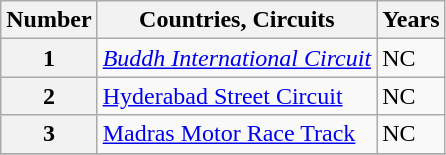<table class="wikitable" style="text-align=center">
<tr>
<th>Number</th>
<th>Countries, Circuits</th>
<th>Years</th>
</tr>
<tr>
<th>1</th>
<td> <em><a href='#'>Buddh International Circuit</a></em></td>
<td>NC</td>
</tr>
<tr>
<th>2</th>
<td> <a href='#'>Hyderabad Street Circuit</a></td>
<td>NC</td>
</tr>
<tr>
<th>3</th>
<td> <a href='#'>Madras Motor Race Track</a></td>
<td>NC</td>
</tr>
<tr>
</tr>
</table>
